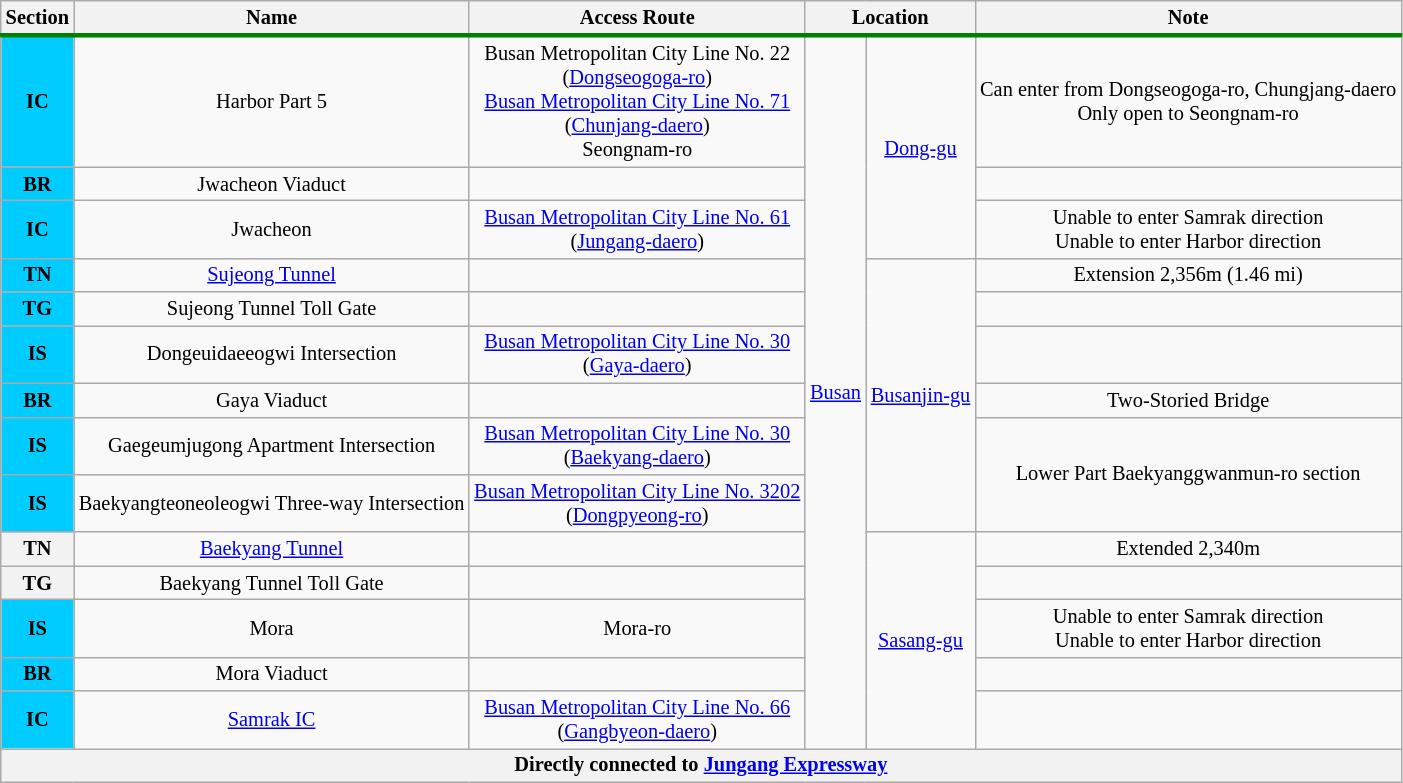<table class="wikitable" style="font-size: 85%; text-align: center;">
<tr style="border-bottom: solid 0.25em green;">
<th style="width: 1.2em;">Section</th>
<th>Name</th>
<th>Access Route</th>
<th colspan="2">Location</th>
<th>Note</th>
</tr>
<tr>
<th style="background:#0cf;">IC</th>
<td>Harbor Part 5</td>
<td>Busan Metropolitan City Line No. 22<br>(<a href='#'>Dongseogoga-ro</a>)<br><a href='#'>Busan Metropolitan City Line No. 71</a><br>(<a href='#'>Chunjang-daero</a>)<br>Seongnam-ro</td>
<td style="width: 1.2em;" rowspan=16><a href='#'>Busan</a></td>
<td rowspan=4><a href='#'>Dong-gu</a></td>
<td>Can enter from Dongseogoga-ro, Chungjang-daero<br>Only open to Seongnam-ro</td>
</tr>
<tr>
<th style="background:#0cf;">BR</th>
<td>Jwacheon Viaduct</td>
<td></td>
<td></td>
</tr>
<tr>
<th style="background:#0cf;">IC</th>
<td>Jwacheon</td>
<td><a href='#'>Busan Metropolitan City Line No. 61</a><br>(<a href='#'>Jungang-daero</a>)</td>
<td>Unable to enter Samrak direction<br>Unable to enter Harbor direction</td>
</tr>
<tr>
<th style="background:#0cf;" rowspan="2">TN</th>
<td rowspan=2><a href='#'>Sujeong Tunnel</a></td>
<td rowspan=2></td>
<td rowspan=2>Extension 2,356m (1.46 mi)</td>
</tr>
<tr>
<td rowspan=7><a href='#'>Busanjin-gu</a></td>
</tr>
<tr>
<th style="background:#0cf;">TG</th>
<td>Sujeong Tunnel Toll Gate</td>
<td></td>
<td></td>
</tr>
<tr>
<th style="background:#0cf;">IS</th>
<td>Dongeuidaeeogwi Intersection</td>
<td><a href='#'>Busan Metropolitan City Line No. 30</a><br>(<a href='#'>Gaya-daero</a>)</td>
<td></td>
</tr>
<tr>
<th style="background:#0cf;">BR</th>
<td>Gaya Viaduct</td>
<td></td>
<td>Two-Storied Bridge</td>
</tr>
<tr>
<th style="background:#0cf;">IS</th>
<td>Gaegeumjugong Apartment Intersection</td>
<td><a href='#'>Busan Metropolitan City Line No. 30</a><br>(<a href='#'>Baekyang-daero</a>)</td>
<td rowspan=2>Lower Part Baekyanggwanmun-ro section</td>
</tr>
<tr>
<th style="background:#0cf;">IS</th>
<td>Baekyangteoneoleogwi Three-way Intersection</td>
<td><a href='#'>Busan Metropolitan City Line No. 3202</a><br>(<a href='#'>Dongpyeong-ro</a>)</td>
</tr>
<tr>
<th rowspan=2>TN</th>
<td rowspan=2><a href='#'>Baekyang Tunnel</a></td>
<td rowspan=2></td>
<td rowspan=2>Extended 2,340m</td>
</tr>
<tr>
<td rowspan=5><a href='#'>Sasang-gu</a></td>
</tr>
<tr>
<th>TG</th>
<td>Baekyang Tunnel Toll Gate</td>
<td></td>
<td></td>
</tr>
<tr>
<th style="background:#0cf;">IS</th>
<td>Mora</td>
<td>Mora-ro</td>
<td>Unable to enter Samrak direction<br>Unable to enter Harbor direction</td>
</tr>
<tr>
<th style="background:#0cf;">BR</th>
<td>Mora Viaduct</td>
<td></td>
<td></td>
</tr>
<tr>
<th style="background:#0cf;">IC</th>
<td><a href='#'>Samrak IC</a></td>
<td><a href='#'>Busan Metropolitan City Line No. 66</a><br>(<a href='#'>Gangbyeon-daero</a>)</td>
<td></td>
</tr>
<tr>
<th colspan=6>Directly connected to <a href='#'>Jungang Expressway</a></th>
</tr>
</table>
